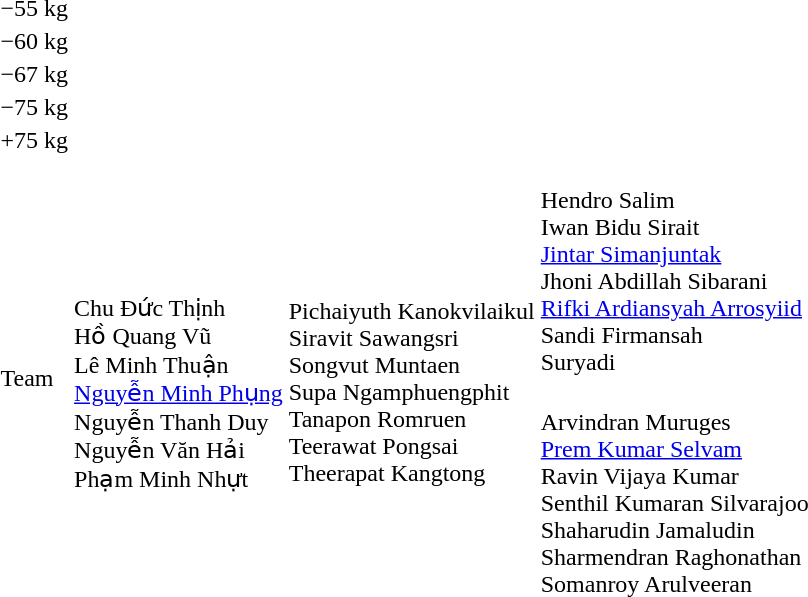<table>
<tr>
<td rowspan=2>−55 kg</td>
<td rowspan=2></td>
<td rowspan=2></td>
<td></td>
</tr>
<tr>
<td></td>
</tr>
<tr>
<td rowspan=2>−60 kg</td>
<td rowspan=2></td>
<td rowspan=2></td>
<td></td>
</tr>
<tr>
<td></td>
</tr>
<tr>
<td rowspan=2>−67 kg</td>
<td rowspan=2></td>
<td rowspan=2></td>
<td></td>
</tr>
<tr>
<td></td>
</tr>
<tr>
<td rowspan=2>−75 kg</td>
<td nowrap=true rowspan=2></td>
<td rowspan=2></td>
<td></td>
</tr>
<tr>
<td></td>
</tr>
<tr>
<td rowspan=2>+75 kg</td>
<td rowspan=2></td>
<td rowspan=2></td>
<td></td>
</tr>
<tr>
<td></td>
</tr>
<tr>
<td rowspan=2>Team</td>
<td rowspan=2><br>Chu Đức Thịnh<br>Hồ Quang Vũ<br>Lê Minh Thuận<br><a href='#'>Nguyễn Minh Phụng</a><br>Nguyễn Thanh Duy<br>Nguyễn Văn Hải<br>Phạm Minh Nhựt</td>
<td nowrap=true rowspan=2><br>Pichaiyuth Kanokvilaikul<br>Siravit Sawangsri<br>Songvut Muntaen<br>Supa Ngamphuengphit<br>Tanapon Romruen<br>Teerawat Pongsai<br>Theerapat Kangtong</td>
<td><br>Hendro Salim<br>Iwan Bidu Sirait<br><a href='#'>Jintar Simanjuntak</a><br>Jhoni Abdillah Sibarani<br><a href='#'>Rifki Ardiansyah Arrosyiid</a><br>Sandi Firmansah<br>Suryadi</td>
</tr>
<tr>
<td nowrap=true><br>Arvindran Muruges<br><a href='#'>Prem Kumar Selvam</a><br>Ravin Vijaya Kumar<br>Senthil Kumaran Silvarajoo<br>Shaharudin Jamaludin<br>Sharmendran Raghonathan<br>Somanroy Arulveeran</td>
</tr>
</table>
